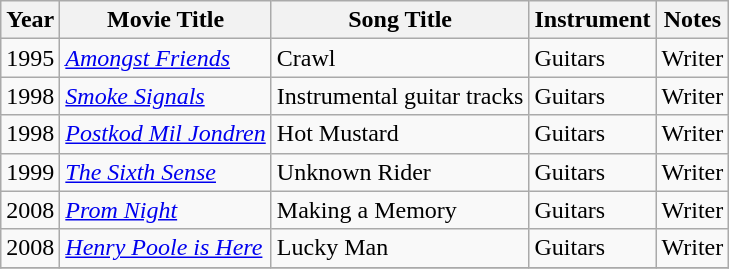<table class="wikitable sortable">
<tr>
<th>Year</th>
<th>Movie Title</th>
<th>Song Title</th>
<th>Instrument</th>
<th class="unsortable">Notes</th>
</tr>
<tr>
<td>1995</td>
<td><em><a href='#'>Amongst Friends</a></em></td>
<td>Crawl</td>
<td>Guitars</td>
<td>Writer</td>
</tr>
<tr>
<td>1998</td>
<td><em><a href='#'>Smoke Signals</a></em></td>
<td>Instrumental guitar tracks</td>
<td>Guitars</td>
<td>Writer</td>
</tr>
<tr>
<td>1998</td>
<td><em><a href='#'>Postkod Mil Jondren</a></em></td>
<td>Hot Mustard</td>
<td>Guitars</td>
<td>Writer</td>
</tr>
<tr>
<td>1999</td>
<td><em><a href='#'>The Sixth Sense</a></em></td>
<td>Unknown Rider</td>
<td>Guitars</td>
<td>Writer</td>
</tr>
<tr>
<td>2008</td>
<td><em><a href='#'>Prom Night</a></em></td>
<td>Making a Memory</td>
<td>Guitars</td>
<td>Writer</td>
</tr>
<tr>
<td>2008</td>
<td><em><a href='#'>Henry Poole is Here</a></em></td>
<td>Lucky Man</td>
<td>Guitars</td>
<td>Writer</td>
</tr>
<tr>
</tr>
</table>
